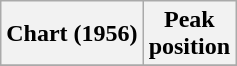<table class="wikitable">
<tr>
<th align="left">Chart (1956)</th>
<th style="text-align:center;">Peak<br>position</th>
</tr>
<tr>
</tr>
</table>
